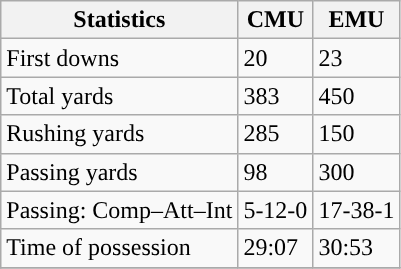<table class="wikitable" style="float: left;">
<tr>
<th>Statistics</th>
<th>CMU</th>
<th>EMU</th>
</tr>
<tr>
<td>First downs</td>
<td>20</td>
<td>23</td>
</tr>
<tr>
<td>Total yards</td>
<td>383</td>
<td>450</td>
</tr>
<tr>
<td>Rushing yards</td>
<td>285</td>
<td>150</td>
</tr>
<tr>
<td>Passing yards</td>
<td>98</td>
<td>300</td>
</tr>
<tr>
<td>Passing: Comp–Att–Int</td>
<td>5-12-0</td>
<td>17-38-1</td>
</tr>
<tr>
<td>Time of possession</td>
<td>29:07</td>
<td>30:53</td>
</tr>
<tr>
</tr>
</table>
